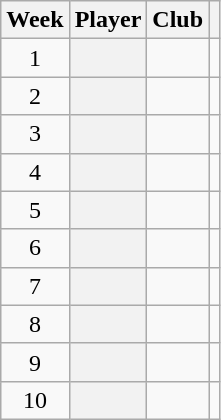<table class="wikitable plainrowheaders sortable" style=text-align:center>
<tr>
<th>Week</th>
<th>Player</th>
<th>Club</th>
<th class=unsortable></th>
</tr>
<tr>
<td>1</td>
<th scope=row></th>
<td align=left></td>
<td></td>
</tr>
<tr>
<td>2</td>
<th scope=row></th>
<td align=left></td>
<td></td>
</tr>
<tr>
<td>3</td>
<th scope=row></th>
<td align=left></td>
<td></td>
</tr>
<tr>
<td>4</td>
<th scope=row></th>
<td align=left></td>
<td></td>
</tr>
<tr>
<td>5</td>
<th scope=row></th>
<td align=left></td>
<td></td>
</tr>
<tr>
<td>6</td>
<th scope=row></th>
<td align=left></td>
<td></td>
</tr>
<tr>
<td>7</td>
<th scope=row></th>
<td align=left></td>
<td></td>
</tr>
<tr>
<td>8</td>
<th scope=row></th>
<td align=left></td>
<td></td>
</tr>
<tr>
<td>9</td>
<th scope=row></th>
<td align=left></td>
<td></td>
</tr>
<tr>
<td>10</td>
<th scope=row></th>
<td align=left></td>
<td></td>
</tr>
</table>
